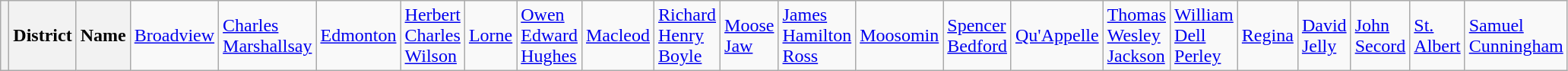<table class="wikitable">
<tr>
<th></th>
<th>District</th>
<th>Name<br></th>
<td><a href='#'>Broadview</a></td>
<td><a href='#'>Charles Marshallsay</a><br></td>
<td><a href='#'>Edmonton</a></td>
<td><a href='#'>Herbert Charles Wilson</a><br></td>
<td><a href='#'>Lorne</a></td>
<td><a href='#'>Owen Edward Hughes</a><br></td>
<td><a href='#'>Macleod</a></td>
<td><a href='#'>Richard Henry Boyle</a><br></td>
<td><a href='#'>Moose Jaw</a></td>
<td><a href='#'>James Hamilton Ross</a><br></td>
<td><a href='#'>Moosomin</a></td>
<td><a href='#'>Spencer Bedford</a><br></td>
<td rowspan=2><a href='#'>Qu'Appelle</a></td>
<td><a href='#'>Thomas Wesley Jackson</a><br></td>
<td><a href='#'>William Dell Perley</a><br></td>
<td rowspan=2><a href='#'>Regina</a></td>
<td><a href='#'>David Jelly</a><br></td>
<td><a href='#'>John Secord</a><br></td>
<td><a href='#'>St. Albert</a></td>
<td><a href='#'>Samuel Cunningham</a></td>
</tr>
</table>
